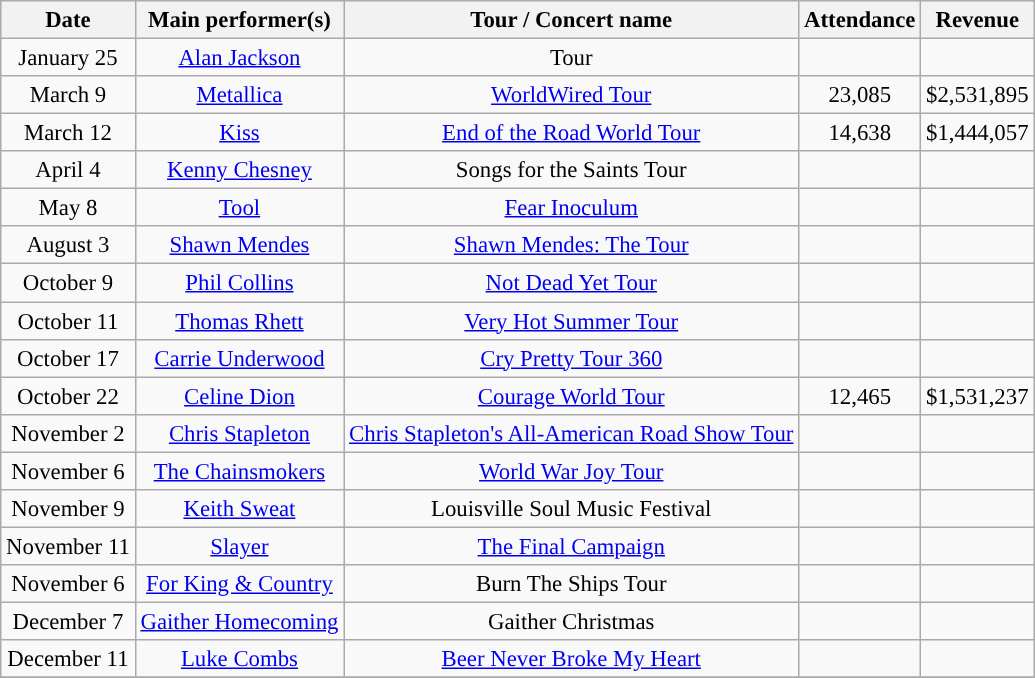<table class="wikitable"  style="text-align:center; font-size:95%;">
<tr>
<th style="text-align:center;">Date</th>
<th style="text-align:center;">Main performer(s)</th>
<th style="text-align:center;">Tour / Concert name</th>
<th style="text-align:center;">Attendance</th>
<th style="text-align:center;">Revenue</th>
</tr>
<tr>
<td>January 25</td>
<td><a href='#'>Alan Jackson</a></td>
<td>Tour</td>
<td></td>
<td></td>
</tr>
<tr>
<td>March 9</td>
<td><a href='#'>Metallica</a></td>
<td><a href='#'>WorldWired Tour</a></td>
<td>23,085</td>
<td>$2,531,895</td>
</tr>
<tr>
<td>March 12</td>
<td><a href='#'>Kiss</a></td>
<td><a href='#'>End of the Road World Tour</a></td>
<td>14,638</td>
<td>$1,444,057</td>
</tr>
<tr>
<td>April 4</td>
<td><a href='#'>Kenny Chesney</a></td>
<td>Songs for the Saints Tour</td>
<td></td>
<td></td>
</tr>
<tr>
<td>May 8</td>
<td><a href='#'>Tool</a></td>
<td><a href='#'>Fear Inoculum</a></td>
<td></td>
<td></td>
</tr>
<tr>
<td>August 3</td>
<td><a href='#'>Shawn Mendes</a></td>
<td><a href='#'>Shawn Mendes: The Tour</a></td>
<td></td>
<td></td>
</tr>
<tr>
<td>October 9</td>
<td><a href='#'>Phil Collins</a></td>
<td><a href='#'>Not Dead Yet Tour</a></td>
<td></td>
<td></td>
</tr>
<tr>
<td>October 11</td>
<td><a href='#'>Thomas Rhett</a></td>
<td><a href='#'>Very Hot Summer Tour</a></td>
<td></td>
<td></td>
</tr>
<tr>
<td>October 17</td>
<td><a href='#'>Carrie Underwood</a></td>
<td><a href='#'>Cry Pretty Tour 360</a></td>
<td></td>
<td></td>
</tr>
<tr>
<td>October 22</td>
<td><a href='#'>Celine Dion</a></td>
<td><a href='#'>Courage World Tour</a></td>
<td>12,465</td>
<td>$1,531,237</td>
</tr>
<tr>
<td>November 2</td>
<td><a href='#'>Chris Stapleton</a></td>
<td><a href='#'>Chris Stapleton's All-American Road Show Tour</a></td>
<td></td>
<td></td>
</tr>
<tr>
<td>November 6</td>
<td><a href='#'>The Chainsmokers</a></td>
<td><a href='#'>World War Joy Tour</a></td>
<td></td>
<td></td>
</tr>
<tr>
<td>November 9</td>
<td><a href='#'>Keith Sweat</a></td>
<td>Louisville Soul Music Festival</td>
<td></td>
<td></td>
</tr>
<tr>
<td>November 11</td>
<td><a href='#'>Slayer</a></td>
<td><a href='#'>The Final Campaign</a></td>
<td></td>
<td></td>
</tr>
<tr>
<td>November 6</td>
<td><a href='#'>For King & Country</a></td>
<td>Burn The Ships Tour</td>
<td></td>
<td></td>
</tr>
<tr>
<td>December 7</td>
<td><a href='#'>Gaither Homecoming</a></td>
<td>Gaither Christmas</td>
<td></td>
<td></td>
</tr>
<tr>
<td>December 11</td>
<td><a href='#'>Luke Combs</a></td>
<td><a href='#'>Beer Never Broke My Heart</a></td>
<td></td>
<td></td>
</tr>
<tr>
</tr>
</table>
